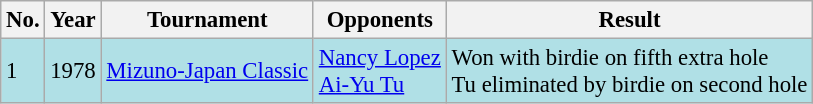<table class="wikitable" style="font-size:95%;">
<tr>
<th>No.</th>
<th>Year</th>
<th>Tournament</th>
<th>Opponents</th>
<th>Result</th>
</tr>
<tr style="background:#B0E0E6;">
<td>1</td>
<td>1978</td>
<td><a href='#'>Mizuno-Japan Classic</a></td>
<td> <a href='#'>Nancy Lopez</a><br> <a href='#'>Ai-Yu Tu</a></td>
<td>Won with birdie on fifth extra hole<br>Tu eliminated by birdie on second hole</td>
</tr>
</table>
